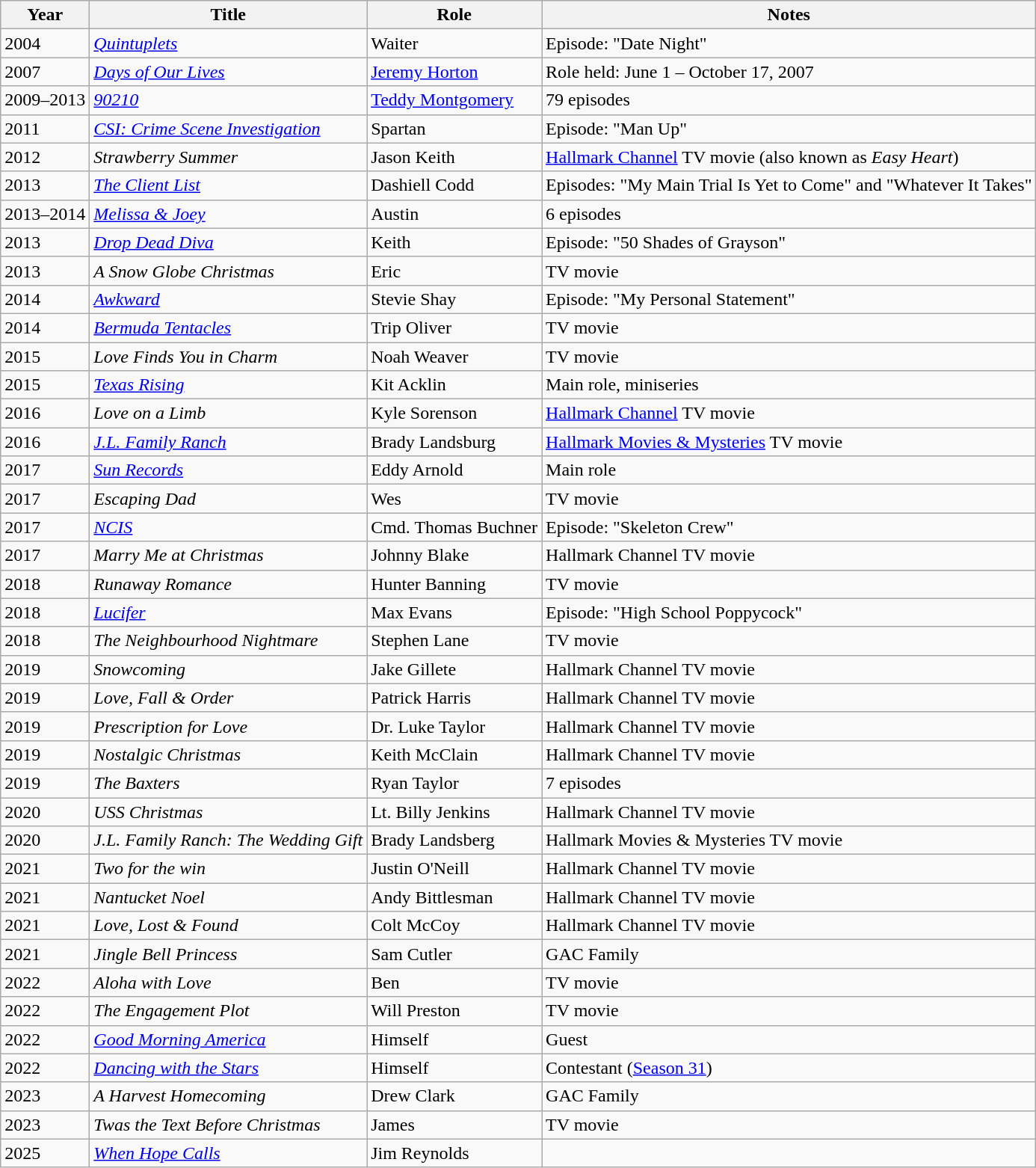<table class="wikitable sortable">
<tr>
<th>Year</th>
<th>Title</th>
<th>Role</th>
<th class="unsortable">Notes</th>
</tr>
<tr>
<td>2004</td>
<td><em><a href='#'>Quintuplets</a></em></td>
<td>Waiter</td>
<td>Episode: "Date Night"</td>
</tr>
<tr>
<td>2007</td>
<td><em><a href='#'>Days of Our Lives</a></em></td>
<td><a href='#'>Jeremy Horton</a></td>
<td>Role held: June 1 – October 17, 2007</td>
</tr>
<tr>
<td>2009–2013</td>
<td><em><a href='#'>90210</a></em></td>
<td><a href='#'>Teddy Montgomery</a></td>
<td>79 episodes</td>
</tr>
<tr>
<td>2011</td>
<td><em><a href='#'>CSI: Crime Scene Investigation</a></em></td>
<td>Spartan</td>
<td>Episode: "Man Up"</td>
</tr>
<tr>
<td>2012</td>
<td><em>Strawberry Summer</em></td>
<td>Jason Keith</td>
<td><a href='#'>Hallmark Channel</a> TV movie (also known as <em>Easy Heart</em>)</td>
</tr>
<tr>
<td>2013</td>
<td><em><a href='#'>The Client List</a></em></td>
<td>Dashiell Codd</td>
<td>Episodes: "My Main Trial Is Yet to Come" and "Whatever It Takes"</td>
</tr>
<tr>
<td>2013–2014</td>
<td><em><a href='#'>Melissa & Joey</a></em></td>
<td>Austin</td>
<td>6 episodes</td>
</tr>
<tr>
<td>2013</td>
<td><em><a href='#'>Drop Dead Diva</a></em></td>
<td>Keith</td>
<td>Episode: "50 Shades of Grayson"</td>
</tr>
<tr>
<td>2013</td>
<td><em>A Snow Globe Christmas</em></td>
<td>Eric</td>
<td>TV movie</td>
</tr>
<tr>
<td>2014</td>
<td><em><a href='#'>Awkward</a></em></td>
<td>Stevie Shay</td>
<td>Episode: "My Personal Statement"</td>
</tr>
<tr>
<td>2014</td>
<td><em><a href='#'>Bermuda Tentacles</a></em></td>
<td>Trip Oliver</td>
<td>TV movie</td>
</tr>
<tr>
<td>2015</td>
<td><em>Love Finds You in Charm</em></td>
<td>Noah Weaver</td>
<td>TV movie</td>
</tr>
<tr>
<td>2015</td>
<td><em><a href='#'>Texas Rising</a></em></td>
<td>Kit Acklin</td>
<td>Main role, miniseries</td>
</tr>
<tr>
<td>2016</td>
<td><em>Love on a Limb</em></td>
<td>Kyle Sorenson</td>
<td><a href='#'>Hallmark Channel</a> TV movie</td>
</tr>
<tr>
<td>2016</td>
<td><em><a href='#'>J.L. Family Ranch</a></em></td>
<td>Brady Landsburg</td>
<td><a href='#'>Hallmark Movies & Mysteries</a> TV movie</td>
</tr>
<tr>
<td>2017</td>
<td><em><a href='#'>Sun Records</a></em></td>
<td>Eddy Arnold</td>
<td>Main role</td>
</tr>
<tr>
<td>2017</td>
<td><em>Escaping Dad</em></td>
<td>Wes</td>
<td>TV movie</td>
</tr>
<tr>
<td>2017</td>
<td><em><a href='#'>NCIS</a></em></td>
<td>Cmd. Thomas Buchner</td>
<td>Episode: "Skeleton Crew"</td>
</tr>
<tr>
<td>2017</td>
<td><em>Marry Me at Christmas</em></td>
<td>Johnny Blake</td>
<td>Hallmark Channel TV movie</td>
</tr>
<tr>
<td>2018</td>
<td><em>Runaway Romance</em></td>
<td>Hunter Banning</td>
<td>TV movie</td>
</tr>
<tr>
<td>2018</td>
<td><em><a href='#'>Lucifer</a></em></td>
<td>Max Evans</td>
<td>Episode: "High School Poppycock"</td>
</tr>
<tr>
<td>2018</td>
<td><em>The Neighbourhood Nightmare</em></td>
<td>Stephen Lane</td>
<td>TV movie</td>
</tr>
<tr>
<td>2019</td>
<td><em>Snowcoming</em></td>
<td>Jake Gillete</td>
<td>Hallmark Channel TV movie</td>
</tr>
<tr>
<td>2019</td>
<td><em>Love, Fall & Order</em></td>
<td>Patrick Harris</td>
<td>Hallmark Channel TV movie</td>
</tr>
<tr>
<td>2019</td>
<td><em>Prescription for Love</em></td>
<td>Dr. Luke Taylor</td>
<td>Hallmark Channel TV movie</td>
</tr>
<tr>
<td>2019</td>
<td><em>Nostalgic Christmas</em></td>
<td>Keith McClain</td>
<td>Hallmark Channel TV movie</td>
</tr>
<tr>
<td>2019</td>
<td><em>The Baxters</em></td>
<td>Ryan Taylor</td>
<td>7 episodes</td>
</tr>
<tr>
<td>2020</td>
<td><em>USS Christmas</em></td>
<td>Lt. Billy Jenkins</td>
<td>Hallmark Channel TV movie</td>
</tr>
<tr>
<td>2020</td>
<td><em>J.L. Family Ranch: The Wedding Gift</em></td>
<td>Brady Landsberg</td>
<td>Hallmark Movies & Mysteries TV movie</td>
</tr>
<tr>
<td>2021</td>
<td><em>Two for the win</em></td>
<td>Justin O'Neill</td>
<td>Hallmark Channel TV movie</td>
</tr>
<tr>
<td>2021</td>
<td><em>Nantucket Noel</em></td>
<td>Andy Bittlesman</td>
<td>Hallmark Channel TV movie</td>
</tr>
<tr>
<td>2021</td>
<td><em>Love, Lost & Found</em></td>
<td>Colt McCoy</td>
<td>Hallmark Channel TV movie</td>
</tr>
<tr>
<td>2021</td>
<td><em>Jingle Bell Princess</em></td>
<td>Sam Cutler</td>
<td>GAC Family</td>
</tr>
<tr>
<td>2022</td>
<td><em>Aloha with Love</em></td>
<td>Ben</td>
<td>TV movie</td>
</tr>
<tr>
<td>2022</td>
<td><em>The Engagement Plot</em></td>
<td>Will Preston</td>
<td>TV movie</td>
</tr>
<tr>
<td>2022</td>
<td><em><a href='#'>Good Morning America</a></em></td>
<td>Himself</td>
<td>Guest</td>
</tr>
<tr>
<td>2022</td>
<td><em><a href='#'>Dancing with the Stars</a></em></td>
<td>Himself</td>
<td>Contestant (<a href='#'>Season 31</a>)</td>
</tr>
<tr>
<td>2023</td>
<td><em>A Harvest Homecoming</em></td>
<td>Drew Clark</td>
<td>GAC Family</td>
</tr>
<tr>
<td>2023</td>
<td><em>Twas the Text Before Christmas</em></td>
<td>James</td>
<td>TV movie</td>
</tr>
<tr>
<td>2025</td>
<td><em><a href='#'>When Hope Calls</a></em></td>
<td>Jim Reynolds</td>
<td></td>
</tr>
</table>
